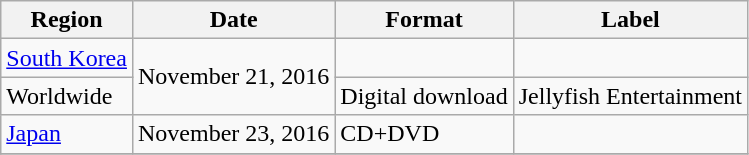<table class = "wikitable">
<tr>
<th>Region</th>
<th>Date</th>
<th>Format</th>
<th>Label</th>
</tr>
<tr>
<td><a href='#'>South Korea</a></td>
<td rowspan=2>November 21, 2016</td>
<td></td>
<td></td>
</tr>
<tr>
<td>Worldwide</td>
<td>Digital download</td>
<td>Jellyfish Entertainment</td>
</tr>
<tr>
<td><a href='#'>Japan</a></td>
<td>November 23, 2016</td>
<td>CD+DVD</td>
<td></td>
</tr>
<tr>
</tr>
</table>
